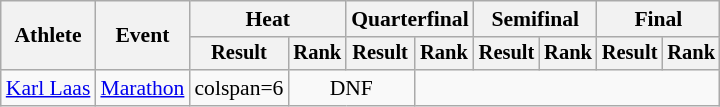<table class="wikitable" style="font-size:90%">
<tr>
<th rowspan="2">Athlete</th>
<th rowspan="2">Event</th>
<th colspan="2">Heat</th>
<th colspan="2">Quarterfinal</th>
<th colspan="2">Semifinal</th>
<th colspan="2">Final</th>
</tr>
<tr style="font-size:95%">
<th>Result</th>
<th>Rank</th>
<th>Result</th>
<th>Rank</th>
<th>Result</th>
<th>Rank</th>
<th>Result</th>
<th>Rank</th>
</tr>
<tr align=center>
<td align=left rowspan=1><a href='#'>Karl Laas</a></td>
<td align=left><a href='#'>Marathon</a></td>
<td>colspan=6 </td>
<td colspan=2>DNF</td>
</tr>
</table>
